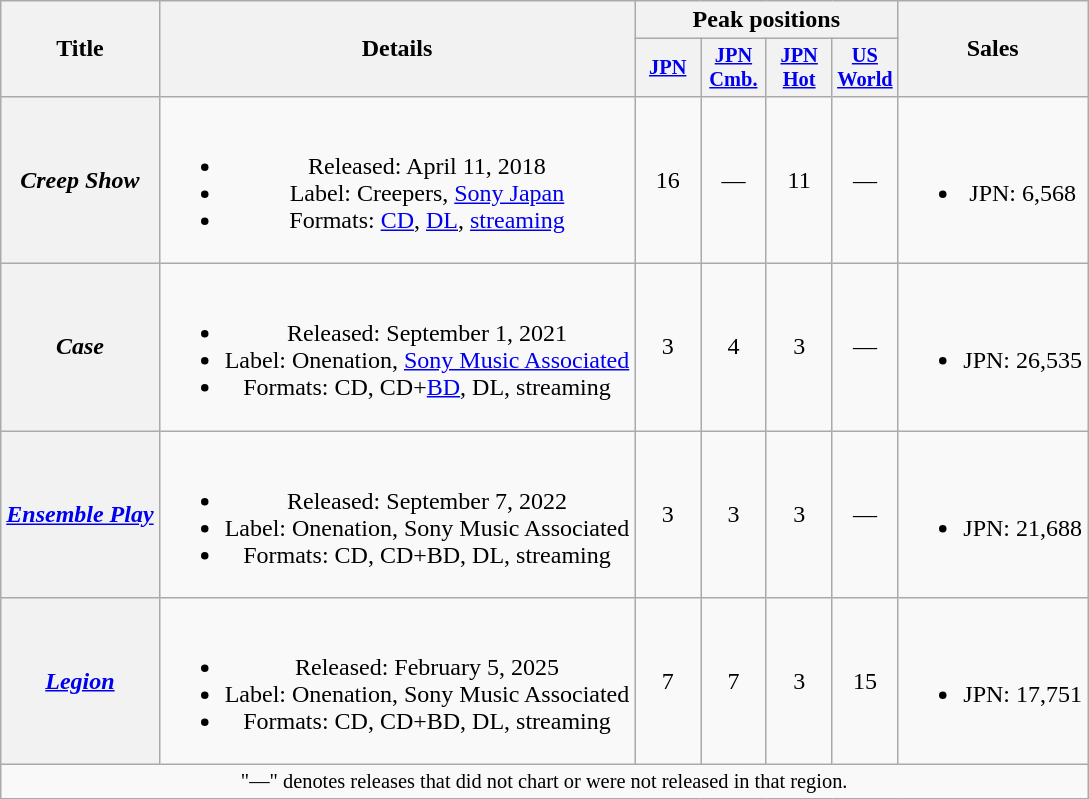<table class="wikitable plainrowheaders" style="text-align:center">
<tr>
<th scope="col" rowspan="2">Title</th>
<th scope="col" rowspan="2">Details</th>
<th scope="col" colspan="4">Peak positions</th>
<th scope="col" rowspan="2">Sales</th>
</tr>
<tr>
<th scope="col" style="width:2.75em;font-size:85%"><a href='#'>JPN</a><br></th>
<th scope="col" style="width:2.75em;font-size:85%"><a href='#'>JPN<br>Cmb.</a><br></th>
<th scope="col" style="width:2.75em;font-size:85%"><a href='#'>JPN<br>Hot</a><br></th>
<th scope="col" style="width:2.75em;font-size:85%"><a href='#'>US<br>World</a><br></th>
</tr>
<tr>
<th scope="row"><em>Creep Show</em></th>
<td><br><ul><li>Released: April 11, 2018</li><li>Label: Creepers, <a href='#'>Sony Japan</a></li><li>Formats: <a href='#'>CD</a>, <a href='#'>DL</a>, <a href='#'>streaming</a></li></ul></td>
<td>16</td>
<td>—</td>
<td>11</td>
<td>—</td>
<td><br><ul><li>JPN: 6,568</li></ul></td>
</tr>
<tr>
<th scope="row"><em>Case</em></th>
<td><br><ul><li>Released: September 1, 2021</li><li>Label: Onenation, <a href='#'>Sony Music Associated</a></li><li>Formats: CD, CD+<a href='#'>BD</a>, DL, streaming</li></ul></td>
<td>3</td>
<td>4</td>
<td>3</td>
<td>—</td>
<td><br><ul><li>JPN: 26,535</li></ul></td>
</tr>
<tr>
<th scope="row"><em><a href='#'>Ensemble Play</a></em></th>
<td><br><ul><li>Released: September 7, 2022</li><li>Label: Onenation, Sony Music Associated</li><li>Formats: CD, CD+BD, DL, streaming</li></ul></td>
<td>3</td>
<td>3</td>
<td>3</td>
<td>—</td>
<td><br><ul><li>JPN: 21,688</li></ul></td>
</tr>
<tr>
<th scope="row"><em><a href='#'>Legion</a></em></th>
<td><br><ul><li>Released: February 5, 2025</li><li>Label: Onenation, Sony Music Associated</li><li>Formats: CD, CD+BD, DL, streaming</li></ul></td>
<td>7</td>
<td>7</td>
<td>3</td>
<td>15</td>
<td><br><ul><li>JPN: 17,751</li></ul></td>
</tr>
<tr>
<td colspan="8" style="font-size:85%">"—" denotes releases that did not chart or were not released in that region.</td>
</tr>
</table>
